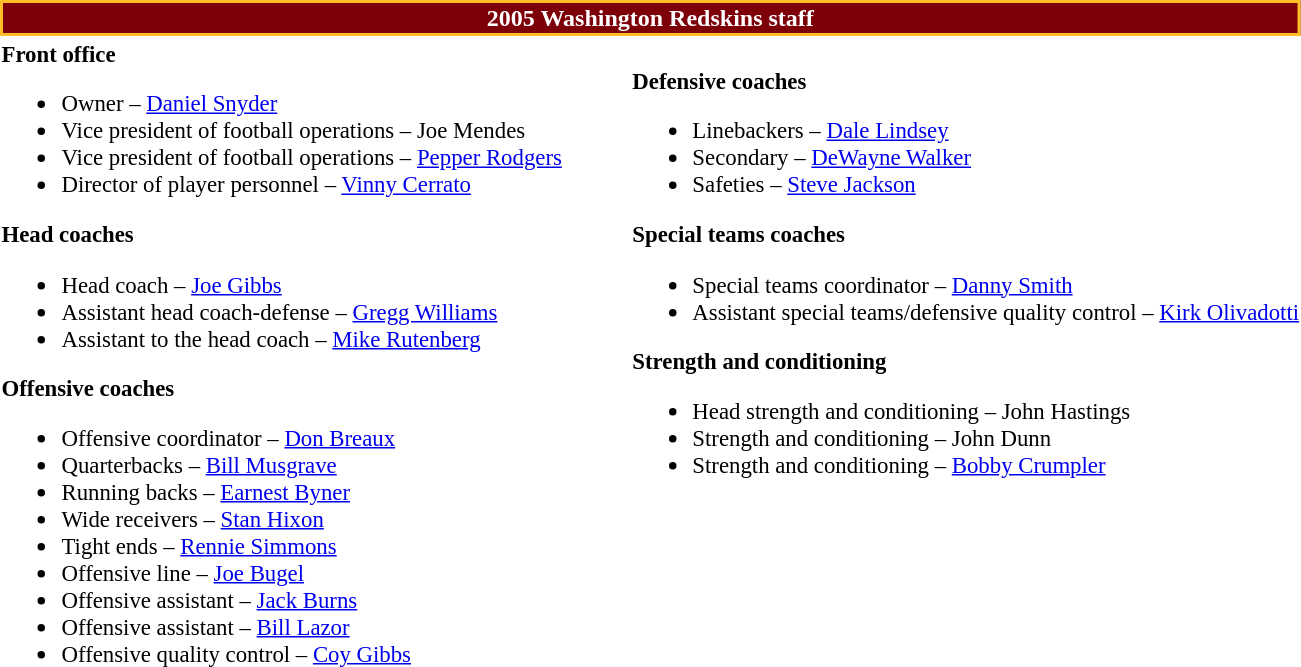<table class="toccolours" style="text-align: left;">
<tr>
<th colspan="7" style="background-color: #7D0008; color: #FFFFFF; border: 2px solid #FFBE26; text-align: center;">2005 Washington Redskins staff</th>
</tr>
<tr>
<td style="font-size: 95%;" valign="top"><strong>Front office</strong><br><ul><li>Owner – <a href='#'>Daniel Snyder</a></li><li>Vice president of football operations – Joe Mendes</li><li>Vice president of football operations – <a href='#'>Pepper Rodgers</a></li><li>Director of player personnel – <a href='#'>Vinny Cerrato</a></li></ul><strong>Head coaches</strong><ul><li>Head coach – <a href='#'>Joe Gibbs</a></li><li>Assistant head coach-defense – <a href='#'>Gregg Williams</a></li><li>Assistant to the head coach – <a href='#'>Mike Rutenberg</a></li></ul><strong>Offensive coaches</strong><ul><li>Offensive coordinator – <a href='#'>Don Breaux</a></li><li>Quarterbacks – <a href='#'>Bill Musgrave</a></li><li>Running backs – <a href='#'>Earnest Byner</a></li><li>Wide receivers – <a href='#'>Stan Hixon</a></li><li>Tight ends – <a href='#'>Rennie Simmons</a></li><li>Offensive line – <a href='#'>Joe Bugel</a></li><li>Offensive assistant – <a href='#'>Jack Burns</a></li><li>Offensive assistant – <a href='#'>Bill Lazor</a></li><li>Offensive quality control – <a href='#'>Coy Gibbs</a></li></ul></td>
<td width="35"> </td>
<td valign="top"></td>
<td style="font-size: 95%;" valign="top"><br><strong>Defensive coaches</strong><ul><li>Linebackers – <a href='#'>Dale Lindsey</a></li><li>Secondary – <a href='#'>DeWayne Walker</a></li><li>Safeties – <a href='#'>Steve Jackson</a></li></ul><strong>Special teams coaches</strong><ul><li>Special teams coordinator – <a href='#'>Danny Smith</a></li><li>Assistant special teams/defensive quality control – <a href='#'>Kirk Olivadotti</a></li></ul><strong>Strength and conditioning</strong><ul><li>Head strength and conditioning – John Hastings</li><li>Strength and conditioning – John Dunn</li><li>Strength and conditioning – <a href='#'>Bobby Crumpler</a></li></ul></td>
</tr>
</table>
